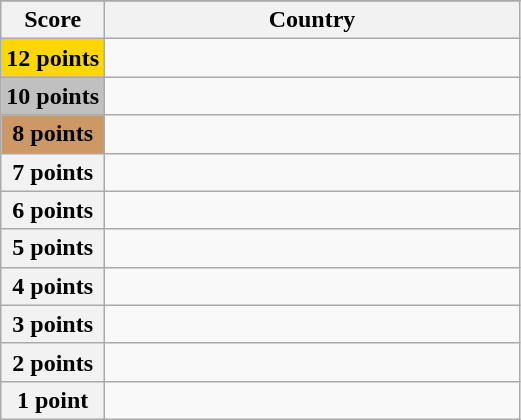<table class="wikitable">
<tr>
</tr>
<tr>
<th scope="col" width="20%">Score</th>
<th scope="col">Country</th>
</tr>
<tr>
<th scope="row" style="background:gold">12 points</th>
<td></td>
</tr>
<tr>
<th scope="row" style="background:silver">10 points</th>
<td></td>
</tr>
<tr>
<th scope="row" style="background:#CC9966">8 points</th>
<td></td>
</tr>
<tr>
<th scope="row">7 points</th>
<td></td>
</tr>
<tr>
<th scope="row">6 points</th>
<td></td>
</tr>
<tr>
<th scope="row">5 points</th>
<td></td>
</tr>
<tr>
<th scope="row">4 points</th>
<td></td>
</tr>
<tr>
<th scope="row">3 points</th>
<td></td>
</tr>
<tr>
<th scope="row">2 points</th>
<td></td>
</tr>
<tr>
<th scope="row">1 point</th>
<td></td>
</tr>
</table>
